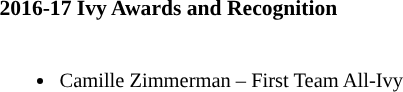<table class="toccolours" style="border-collapse:collapse; font-size:90%;">
<tr>
<td colspan="1"><strong>2016-17 Ivy Awards and Recognition</strong></td>
</tr>
<tr>
<td style="text-align: left; font-size: 95%;" valign="top"><br><ul><li>Camille Zimmerman – First Team All-Ivy</li></ul></td>
</tr>
</table>
